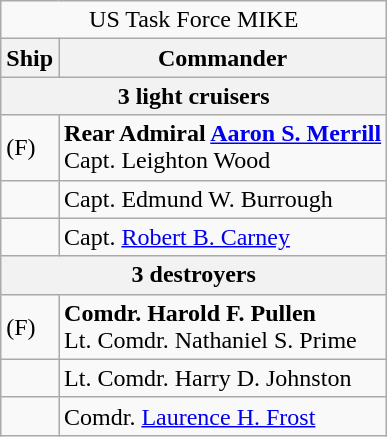<table class="wikitable">
<tr>
<td colspan="2"; align="center">US Task Force MIKE</td>
</tr>
<tr>
<th>Ship</th>
<th>Commander</th>
</tr>
<tr>
<th colspan="2">3  light cruisers</th>
</tr>
<tr>
<td> (F)</td>
<td><strong>Rear Admiral <a href='#'>Aaron S. Merrill</a></strong><br>Capt. Leighton Wood</td>
</tr>
<tr>
<td></td>
<td>Capt. Edmund W. Burrough</td>
</tr>
<tr>
<td></td>
<td>Capt. <a href='#'>Robert B. Carney</a></td>
</tr>
<tr>
<th colspan="2">3  destroyers</th>
</tr>
<tr>
<td> (F)</td>
<td><strong>Comdr. Harold F. Pullen</strong><br>Lt. Comdr. Nathaniel S. Prime</td>
</tr>
<tr>
<td></td>
<td>Lt. Comdr. Harry D. Johnston</td>
</tr>
<tr>
<td></td>
<td>Comdr. <a href='#'>Laurence H. Frost</a></td>
</tr>
</table>
